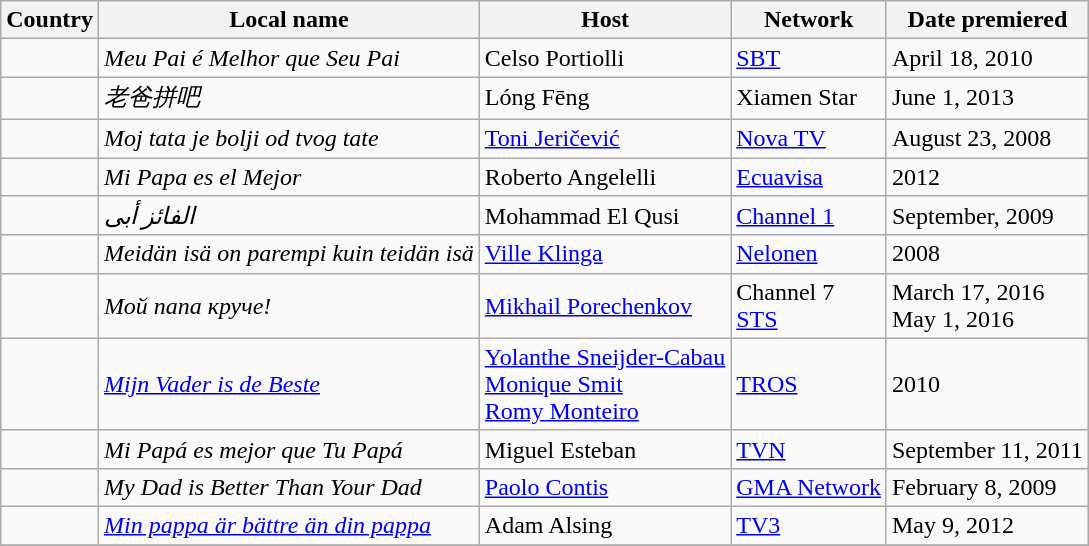<table class="wikitable" style="text-align:left">
<tr>
<th scope="col">Country</th>
<th scope="col">Local name</th>
<th scope="col">Host</th>
<th scope="col">Network</th>
<th scope="col">Date premiered</th>
</tr>
<tr>
<td></td>
<td><em>Meu Pai é Melhor que Seu Pai</em></td>
<td>Celso Portiolli</td>
<td><a href='#'>SBT</a></td>
<td>April 18, 2010</td>
</tr>
<tr>
<td> </td>
<td><em>老爸拼吧</em><br></td>
<td>Lóng Fēng</td>
<td>Xiamen Star</td>
<td>June 1, 2013</td>
</tr>
<tr>
<td></td>
<td><em>Moj tata je bolji od tvog tate</em></td>
<td><a href='#'>Toni Jeričević</a></td>
<td><a href='#'>Nova TV</a></td>
<td>August 23, 2008</td>
</tr>
<tr>
<td></td>
<td><em>Mi Papa es el Mejor</em></td>
<td>Roberto Angelelli</td>
<td><a href='#'>Ecuavisa</a></td>
<td>2012</td>
</tr>
<tr>
<td></td>
<td><em>الفائز أبى</em><br></td>
<td>Mohammad El Qusi</td>
<td><a href='#'>Channel 1</a></td>
<td>September, 2009</td>
</tr>
<tr>
<td></td>
<td><em>Meidän isä on parempi kuin teidän isä</em></td>
<td><a href='#'>Ville Klinga</a></td>
<td><a href='#'>Nelonen</a></td>
<td>2008</td>
</tr>
<tr>
<td><br></td>
<td><em>Мой папа круче!</em><br></td>
<td><a href='#'>Mikhail Porechenkov</a></td>
<td>Channel 7<br><a href='#'>STS</a></td>
<td>March 17, 2016<br>May 1, 2016</td>
</tr>
<tr>
<td></td>
<td><em><a href='#'>Mijn Vader is de Beste</a></em></td>
<td><a href='#'>Yolanthe Sneijder-Cabau</a><br><a href='#'>Monique Smit</a><br><a href='#'>Romy Monteiro</a></td>
<td><a href='#'>TROS</a></td>
<td>2010</td>
</tr>
<tr>
<td></td>
<td><em>Mi Papá es mejor que Tu Papá</em></td>
<td>Miguel Esteban</td>
<td><a href='#'>TVN</a></td>
<td>September 11, 2011</td>
</tr>
<tr>
<td></td>
<td><em>My Dad is Better Than Your Dad</em></td>
<td><a href='#'>Paolo Contis</a></td>
<td><a href='#'>GMA Network</a></td>
<td>February 8, 2009</td>
</tr>
<tr>
<td></td>
<td><em><a href='#'>Min pappa är bättre än din pappa</a></em></td>
<td>Adam Alsing</td>
<td><a href='#'>TV3</a></td>
<td>May 9, 2012</td>
</tr>
<tr>
</tr>
</table>
